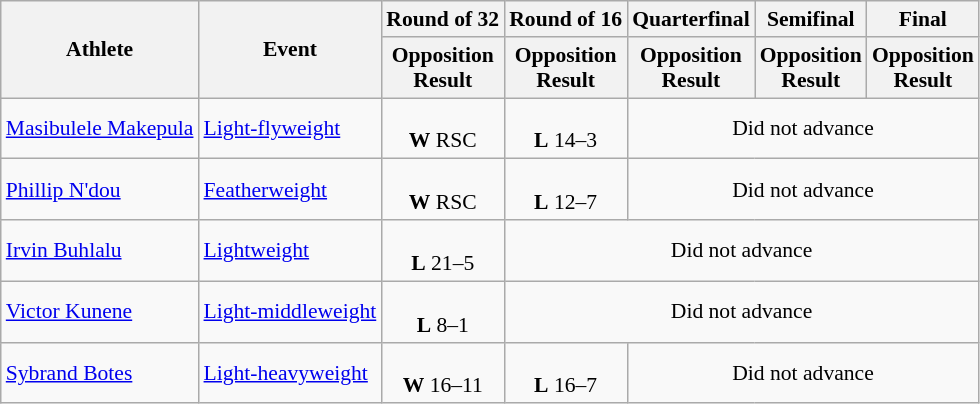<table class=wikitable style=font-size:90%>
<tr>
<th rowspan=2>Athlete</th>
<th rowspan=2>Event</th>
<th>Round of 32</th>
<th>Round of 16</th>
<th>Quarterfinal</th>
<th>Semifinal</th>
<th>Final</th>
</tr>
<tr>
<th>Opposition<br>Result</th>
<th>Opposition<br>Result</th>
<th>Opposition<br>Result</th>
<th>Opposition<br>Result</th>
<th>Opposition<br>Result</th>
</tr>
<tr>
<td><a href='#'>Masibulele Makepula</a></td>
<td><a href='#'>Light-flyweight</a></td>
<td align=center><br><strong>W</strong> RSC</td>
<td align=center><br><strong>L</strong> 14–3</td>
<td colspan=3 align=center>Did not advance</td>
</tr>
<tr>
<td><a href='#'>Phillip N'dou</a></td>
<td><a href='#'>Featherweight</a></td>
<td align=center><br><strong>W</strong> RSC</td>
<td align=center><br><strong>L</strong> 12–7</td>
<td colspan=3 align=center>Did not advance</td>
</tr>
<tr>
<td><a href='#'>Irvin Buhlalu</a></td>
<td><a href='#'>Lightweight</a></td>
<td align=center><br><strong>L</strong> 21–5</td>
<td colspan=4 align=center>Did not advance</td>
</tr>
<tr>
<td><a href='#'>Victor Kunene</a></td>
<td><a href='#'>Light-middleweight</a></td>
<td align=center><br><strong>L</strong> 8–1</td>
<td colspan=4 align=center>Did not advance</td>
</tr>
<tr>
<td><a href='#'>Sybrand Botes</a></td>
<td><a href='#'>Light-heavyweight</a></td>
<td align=center><br><strong>W</strong> 16–11</td>
<td align=center><br><strong>L</strong> 16–7</td>
<td colspan=3 align=center>Did not advance</td>
</tr>
</table>
